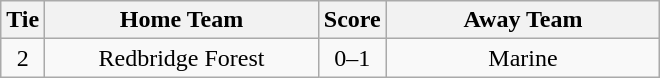<table class="wikitable" style="text-align:center;">
<tr>
<th width=20>Tie</th>
<th width=175>Home Team</th>
<th width=20>Score</th>
<th width=175>Away Team</th>
</tr>
<tr>
<td>2</td>
<td>Redbridge Forest</td>
<td>0–1</td>
<td>Marine</td>
</tr>
</table>
